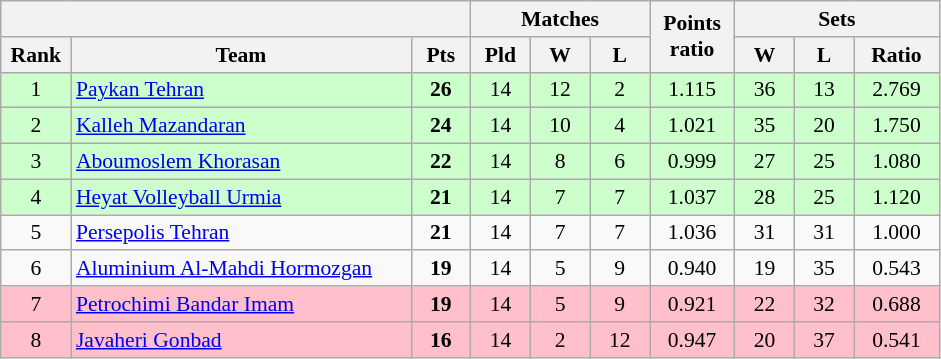<table class="wikitable" style="text-align:center; font-size:90%">
<tr>
<th colspan=3></th>
<th colspan=3>Matches</th>
<th rowspan=2 width=50>Points ratio</th>
<th colspan=3>Sets</th>
</tr>
<tr>
<th width=40>Rank</th>
<th width=220>Team</th>
<th width=33>Pts</th>
<th width=33>Pld</th>
<th width=33>W</th>
<th width=33>L</th>
<th width=33>W</th>
<th width=33>L</th>
<th width=50>Ratio</th>
</tr>
<tr bgcolor=ccffcc>
<td>1</td>
<td align="left"><a href='#'>Paykan Tehran</a></td>
<td><strong>26</strong></td>
<td>14</td>
<td>12</td>
<td>2</td>
<td>1.115</td>
<td>36</td>
<td>13</td>
<td>2.769</td>
</tr>
<tr bgcolor=ccffcc>
<td>2</td>
<td align="left"><a href='#'>Kalleh Mazandaran</a></td>
<td><strong>24</strong></td>
<td>14</td>
<td>10</td>
<td>4</td>
<td>1.021</td>
<td>35</td>
<td>20</td>
<td>1.750</td>
</tr>
<tr bgcolor=ccffcc>
<td>3</td>
<td align="left"><a href='#'>Aboumoslem Khorasan</a></td>
<td><strong>22</strong></td>
<td>14</td>
<td>8</td>
<td>6</td>
<td>0.999</td>
<td>27</td>
<td>25</td>
<td>1.080</td>
</tr>
<tr bgcolor=ccffcc>
<td>4</td>
<td align="left"><a href='#'>Heyat Volleyball Urmia</a></td>
<td><strong>21</strong></td>
<td>14</td>
<td>7</td>
<td>7</td>
<td>1.037</td>
<td>28</td>
<td>25</td>
<td>1.120</td>
</tr>
<tr>
<td>5</td>
<td align="left"><a href='#'>Persepolis Tehran</a></td>
<td><strong>21</strong></td>
<td>14</td>
<td>7</td>
<td>7</td>
<td>1.036</td>
<td>31</td>
<td>31</td>
<td>1.000</td>
</tr>
<tr>
<td>6</td>
<td align="left"><a href='#'>Aluminium Al-Mahdi Hormozgan</a></td>
<td><strong>19</strong></td>
<td>14</td>
<td>5</td>
<td>9</td>
<td>0.940</td>
<td>19</td>
<td>35</td>
<td>0.543</td>
</tr>
<tr bgcolor=pink>
<td>7</td>
<td align="left"><a href='#'>Petrochimi Bandar Imam</a></td>
<td><strong>19</strong></td>
<td>14</td>
<td>5</td>
<td>9</td>
<td>0.921</td>
<td>22</td>
<td>32</td>
<td>0.688</td>
</tr>
<tr bgcolor=pink>
<td>8</td>
<td align="left"><a href='#'>Javaheri Gonbad</a></td>
<td><strong>16</strong></td>
<td>14</td>
<td>2</td>
<td>12</td>
<td>0.947</td>
<td>20</td>
<td>37</td>
<td>0.541</td>
</tr>
</table>
